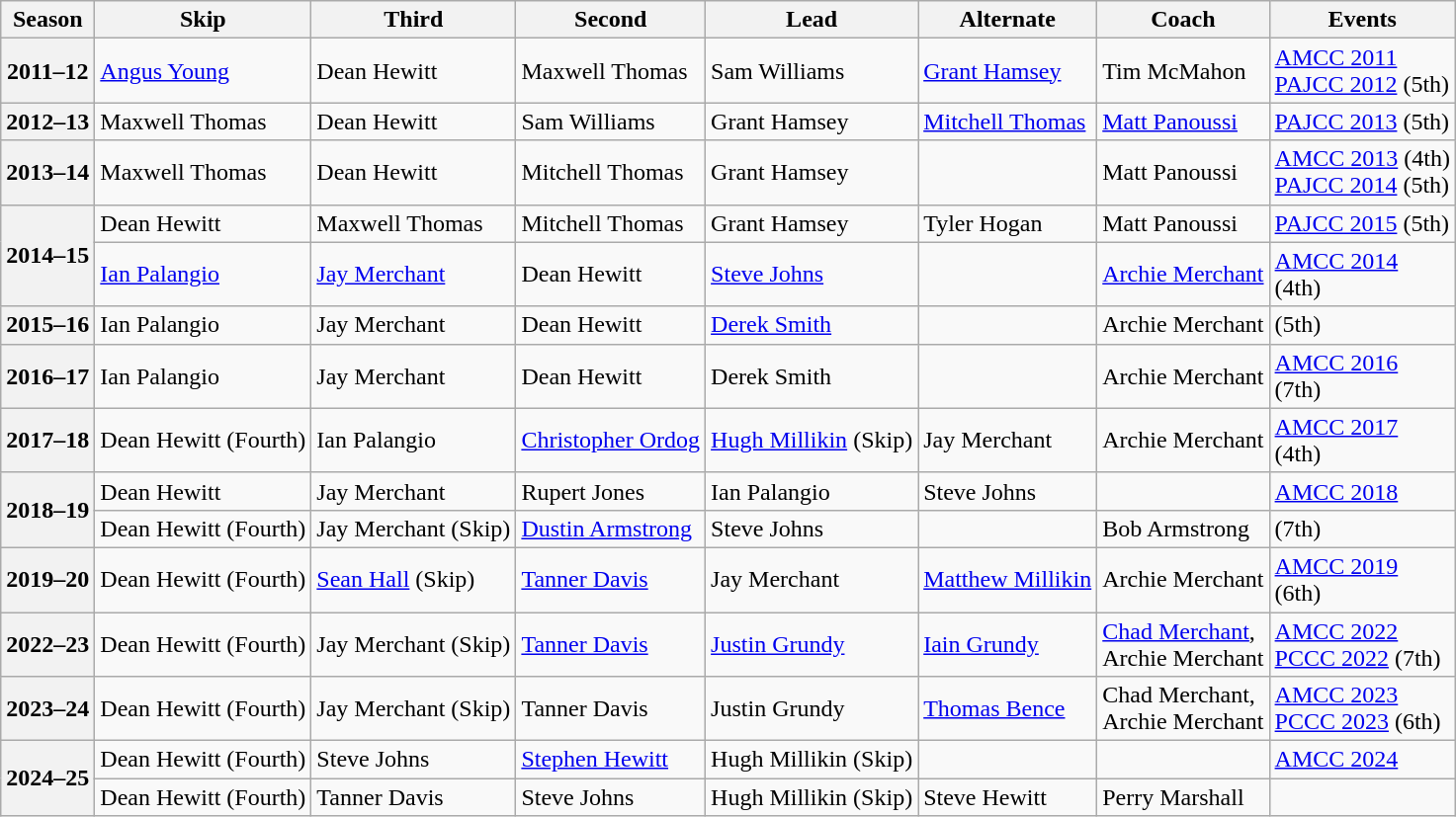<table class="wikitable">
<tr>
<th scope="col">Season</th>
<th scope="col">Skip</th>
<th scope="col">Third</th>
<th scope="col">Second</th>
<th scope="col">Lead</th>
<th scope="col">Alternate</th>
<th scope="col">Coach</th>
<th scope="col">Events</th>
</tr>
<tr>
<th scope="row">2011–12</th>
<td><a href='#'>Angus Young</a></td>
<td>Dean Hewitt</td>
<td>Maxwell Thomas</td>
<td>Sam Williams</td>
<td><a href='#'>Grant Hamsey</a></td>
<td>Tim McMahon</td>
<td><a href='#'>AMCC 2011</a>  <br> <a href='#'>PAJCC 2012</a> (5th)</td>
</tr>
<tr>
<th scope="row">2012–13</th>
<td>Maxwell Thomas</td>
<td>Dean Hewitt</td>
<td>Sam Williams</td>
<td>Grant Hamsey</td>
<td><a href='#'>Mitchell Thomas</a></td>
<td><a href='#'>Matt Panoussi</a></td>
<td><a href='#'>PAJCC 2013</a> (5th)</td>
</tr>
<tr>
<th scope="row">2013–14</th>
<td>Maxwell Thomas</td>
<td>Dean Hewitt</td>
<td>Mitchell Thomas</td>
<td>Grant Hamsey</td>
<td></td>
<td>Matt Panoussi</td>
<td><a href='#'>AMCC 2013</a> (4th) <br> <a href='#'>PAJCC 2014</a> (5th)</td>
</tr>
<tr>
<th scope="row" rowspan=2>2014–15</th>
<td>Dean Hewitt</td>
<td>Maxwell Thomas</td>
<td>Mitchell Thomas</td>
<td>Grant Hamsey</td>
<td>Tyler Hogan</td>
<td>Matt Panoussi</td>
<td><a href='#'>PAJCC 2015</a> (5th)</td>
</tr>
<tr>
<td><a href='#'>Ian Palangio</a></td>
<td><a href='#'>Jay Merchant</a></td>
<td>Dean Hewitt</td>
<td><a href='#'>Steve Johns</a></td>
<td></td>
<td><a href='#'>Archie Merchant</a></td>
<td><a href='#'>AMCC 2014</a>  <br>  (4th)</td>
</tr>
<tr>
<th scope="row">2015–16</th>
<td>Ian Palangio</td>
<td>Jay Merchant</td>
<td>Dean Hewitt</td>
<td><a href='#'>Derek Smith</a></td>
<td></td>
<td>Archie Merchant</td>
<td> (5th)</td>
</tr>
<tr>
<th scope="row">2016–17</th>
<td>Ian Palangio</td>
<td>Jay Merchant</td>
<td>Dean Hewitt</td>
<td>Derek Smith</td>
<td></td>
<td>Archie Merchant</td>
<td><a href='#'>AMCC 2016</a>  <br>  (7th)</td>
</tr>
<tr>
<th scope="row">2017–18</th>
<td>Dean Hewitt (Fourth)</td>
<td>Ian Palangio</td>
<td><a href='#'>Christopher Ordog</a></td>
<td><a href='#'>Hugh Millikin</a> (Skip)</td>
<td>Jay Merchant</td>
<td>Archie Merchant</td>
<td><a href='#'>AMCC 2017</a>  <br>  (4th)</td>
</tr>
<tr>
<th scope="row" rowspan=2>2018–19</th>
<td>Dean Hewitt</td>
<td>Jay Merchant</td>
<td>Rupert Jones</td>
<td>Ian Palangio</td>
<td>Steve Johns</td>
<td></td>
<td><a href='#'>AMCC 2018</a> </td>
</tr>
<tr>
<td>Dean Hewitt (Fourth)</td>
<td>Jay Merchant (Skip)</td>
<td><a href='#'>Dustin Armstrong</a></td>
<td>Steve Johns</td>
<td></td>
<td>Bob Armstrong</td>
<td> (7th)</td>
</tr>
<tr>
<th scope="row">2019–20</th>
<td>Dean Hewitt (Fourth)</td>
<td><a href='#'>Sean Hall</a> (Skip)</td>
<td><a href='#'>Tanner Davis</a></td>
<td>Jay Merchant</td>
<td><a href='#'>Matthew Millikin</a></td>
<td>Archie Merchant</td>
<td><a href='#'>AMCC 2019</a>  <br>  (6th)</td>
</tr>
<tr>
<th scope="row">2022–23</th>
<td>Dean Hewitt (Fourth)</td>
<td>Jay Merchant (Skip)</td>
<td><a href='#'>Tanner Davis</a></td>
<td><a href='#'>Justin Grundy</a></td>
<td><a href='#'>Iain Grundy</a></td>
<td><a href='#'>Chad Merchant</a>,<br>Archie Merchant</td>
<td><a href='#'>AMCC 2022</a>  <br> <a href='#'>PCCC 2022</a> (7th)</td>
</tr>
<tr>
<th scope="row">2023–24</th>
<td>Dean Hewitt (Fourth)</td>
<td>Jay Merchant (Skip)</td>
<td>Tanner Davis</td>
<td>Justin Grundy</td>
<td><a href='#'>Thomas Bence</a></td>
<td>Chad Merchant,<br>Archie Merchant</td>
<td><a href='#'>AMCC 2023</a>  <br> <a href='#'>PCCC 2023</a> (6th)</td>
</tr>
<tr>
<th scope="row" rowspan=2>2024–25</th>
<td>Dean Hewitt (Fourth)</td>
<td>Steve Johns</td>
<td><a href='#'>Stephen Hewitt</a></td>
<td>Hugh Millikin (Skip)</td>
<td></td>
<td></td>
<td><a href='#'>AMCC 2024</a> </td>
</tr>
<tr>
<td>Dean Hewitt (Fourth)</td>
<td>Tanner Davis</td>
<td>Steve Johns</td>
<td>Hugh Millikin (Skip)</td>
<td>Steve Hewitt</td>
<td>Perry Marshall</td>
<td></td>
</tr>
</table>
